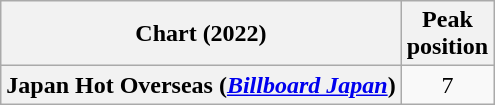<table class="wikitable plainrowheaders" style="text-align:center;">
<tr>
<th scope="col">Chart (2022)</th>
<th scope="col">Peak<br>position</th>
</tr>
<tr>
<th scope="row">Japan Hot Overseas (<em><a href='#'>Billboard Japan</a></em>)</th>
<td>7</td>
</tr>
</table>
